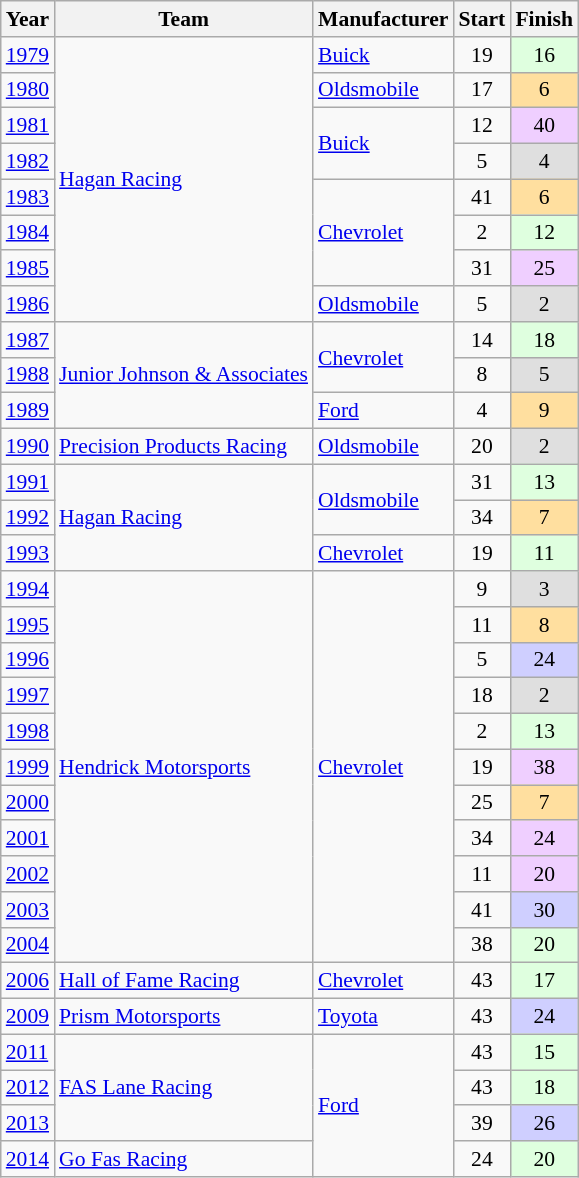<table class="wikitable" style="font-size: 90%;">
<tr>
<th>Year</th>
<th>Team</th>
<th>Manufacturer</th>
<th>Start</th>
<th>Finish</th>
</tr>
<tr>
<td><a href='#'>1979</a></td>
<td rowspan=8><a href='#'>Hagan Racing</a></td>
<td><a href='#'>Buick</a></td>
<td align=center>19</td>
<td align=center style="background:#DFFFDF;">16</td>
</tr>
<tr>
<td><a href='#'>1980</a></td>
<td><a href='#'>Oldsmobile</a></td>
<td align=center>17</td>
<td align=center style="background:#FFDF9F;">6</td>
</tr>
<tr>
<td><a href='#'>1981</a></td>
<td rowspan=2><a href='#'>Buick</a></td>
<td align=center>12</td>
<td align=center style="background:#EFCFFF;">40</td>
</tr>
<tr>
<td><a href='#'>1982</a></td>
<td align=center>5</td>
<td align=center style="background:#DFDFDF;">4</td>
</tr>
<tr>
<td><a href='#'>1983</a></td>
<td rowspan=3><a href='#'>Chevrolet</a></td>
<td align=center>41</td>
<td align=center style="background:#FFDF9F;">6</td>
</tr>
<tr>
<td><a href='#'>1984</a></td>
<td align=center>2</td>
<td align=center style="background:#DFFFDF;">12</td>
</tr>
<tr>
<td><a href='#'>1985</a></td>
<td align=center>31</td>
<td align=center style="background:#EFCFFF;">25</td>
</tr>
<tr>
<td><a href='#'>1986</a></td>
<td><a href='#'>Oldsmobile</a></td>
<td align=center>5</td>
<td align=center style="background:#DFDFDF;">2</td>
</tr>
<tr>
<td><a href='#'>1987</a></td>
<td rowspan=3><a href='#'>Junior Johnson & Associates</a></td>
<td rowspan=2><a href='#'>Chevrolet</a></td>
<td align=center>14</td>
<td align=center style="background:#DFFFDF;">18</td>
</tr>
<tr>
<td><a href='#'>1988</a></td>
<td align=center>8</td>
<td align=center style="background:#DFDFDF;">5</td>
</tr>
<tr>
<td><a href='#'>1989</a></td>
<td><a href='#'>Ford</a></td>
<td align=center>4</td>
<td align=center style="background:#FFDF9F;">9</td>
</tr>
<tr>
<td><a href='#'>1990</a></td>
<td><a href='#'>Precision Products Racing</a></td>
<td><a href='#'>Oldsmobile</a></td>
<td align=center>20</td>
<td align=center style="background:#DFDFDF;">2</td>
</tr>
<tr>
<td><a href='#'>1991</a></td>
<td rowspan=3><a href='#'>Hagan Racing</a></td>
<td rowspan=2><a href='#'>Oldsmobile</a></td>
<td align=center>31</td>
<td align=center style="background:#DFFFDF;">13</td>
</tr>
<tr>
<td><a href='#'>1992</a></td>
<td align=center>34</td>
<td align=center style="background:#FFDF9F;">7</td>
</tr>
<tr>
<td><a href='#'>1993</a></td>
<td><a href='#'>Chevrolet</a></td>
<td align=center>19</td>
<td align=center style="background:#DFFFDF;">11</td>
</tr>
<tr>
<td><a href='#'>1994</a></td>
<td rowspan=11><a href='#'>Hendrick Motorsports</a></td>
<td rowspan=11><a href='#'>Chevrolet</a></td>
<td align=center>9</td>
<td align=center style="background:#DFDFDF;">3</td>
</tr>
<tr>
<td><a href='#'>1995</a></td>
<td align=center>11</td>
<td align=center style="background:#FFDF9F;">8</td>
</tr>
<tr>
<td><a href='#'>1996</a></td>
<td align=center>5</td>
<td align=center style="background:#CFCFFF;">24</td>
</tr>
<tr>
<td><a href='#'>1997</a></td>
<td align=center>18</td>
<td align=center style="background:#DFDFDF;">2</td>
</tr>
<tr>
<td><a href='#'>1998</a></td>
<td align=center>2</td>
<td align=center style="background:#DFFFDF;">13</td>
</tr>
<tr>
<td><a href='#'>1999</a></td>
<td align=center>19</td>
<td align=center style="background:#EFCFFF;">38</td>
</tr>
<tr>
<td><a href='#'>2000</a></td>
<td align=center>25</td>
<td align=center style="background:#FFDF9F;">7</td>
</tr>
<tr>
<td><a href='#'>2001</a></td>
<td align=center>34</td>
<td align=center style="background:#EFCFFF;">24</td>
</tr>
<tr>
<td><a href='#'>2002</a></td>
<td align=center>11</td>
<td align=center style="background:#EFCFFF;">20</td>
</tr>
<tr>
<td><a href='#'>2003</a></td>
<td align=center>41</td>
<td align=center style="background:#CFCFFF;">30</td>
</tr>
<tr>
<td><a href='#'>2004</a></td>
<td align=center>38</td>
<td align=center style="background:#DFFFDF;">20</td>
</tr>
<tr>
<td><a href='#'>2006</a></td>
<td><a href='#'>Hall of Fame Racing</a></td>
<td><a href='#'>Chevrolet</a></td>
<td align=center>43</td>
<td align=center style="background:#DFFFDF;">17</td>
</tr>
<tr>
<td><a href='#'>2009</a></td>
<td><a href='#'>Prism Motorsports</a></td>
<td><a href='#'>Toyota</a></td>
<td align=center>43</td>
<td align=center style="background:#CFCFFF;">24</td>
</tr>
<tr>
<td><a href='#'>2011</a></td>
<td rowspan=3><a href='#'>FAS Lane Racing</a></td>
<td rowspan=4><a href='#'>Ford</a></td>
<td align=center>43</td>
<td align=center style="background:#DFFFDF;">15</td>
</tr>
<tr>
<td><a href='#'>2012</a></td>
<td align=center>43</td>
<td align=center style="background:#DFFFDF;">18</td>
</tr>
<tr>
<td><a href='#'>2013</a></td>
<td align=center>39</td>
<td align=center style="background:#CFCFFF;">26</td>
</tr>
<tr>
<td><a href='#'>2014</a></td>
<td><a href='#'>Go Fas Racing</a></td>
<td align=center>24</td>
<td align=center style="background:#DFFFDF;">20</td>
</tr>
</table>
